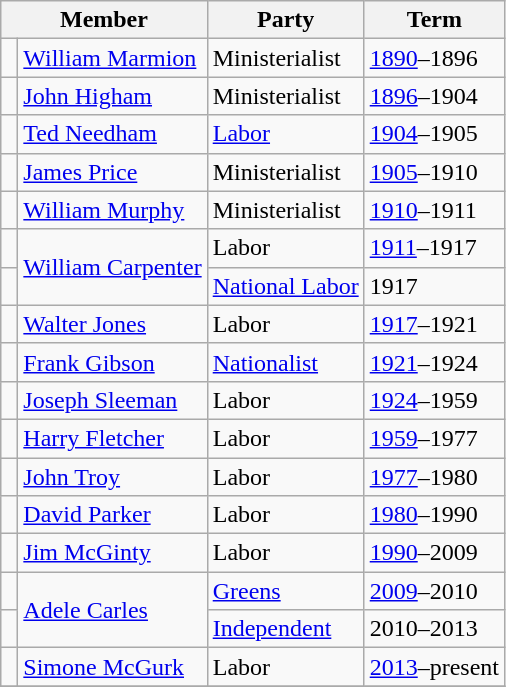<table class="wikitable">
<tr>
<th colspan="2">Member</th>
<th>Party</th>
<th>Term</th>
</tr>
<tr>
<td> </td>
<td><a href='#'>William Marmion</a></td>
<td>Ministerialist</td>
<td><a href='#'>1890</a>–1896</td>
</tr>
<tr>
<td> </td>
<td><a href='#'>John Higham</a></td>
<td>Ministerialist</td>
<td><a href='#'>1896</a>–1904</td>
</tr>
<tr>
<td> </td>
<td><a href='#'>Ted Needham</a></td>
<td><a href='#'>Labor</a></td>
<td><a href='#'>1904</a>–1905</td>
</tr>
<tr>
<td> </td>
<td><a href='#'>James Price</a></td>
<td>Ministerialist</td>
<td><a href='#'>1905</a>–1910</td>
</tr>
<tr>
<td> </td>
<td><a href='#'>William Murphy</a></td>
<td>Ministerialist</td>
<td><a href='#'>1910</a>–1911</td>
</tr>
<tr>
<td> </td>
<td rowspan="2"><a href='#'>William Carpenter</a></td>
<td>Labor</td>
<td><a href='#'>1911</a>–1917</td>
</tr>
<tr>
<td> </td>
<td><a href='#'>National Labor</a></td>
<td>1917</td>
</tr>
<tr>
<td> </td>
<td><a href='#'>Walter Jones</a></td>
<td>Labor</td>
<td><a href='#'>1917</a>–1921</td>
</tr>
<tr>
<td> </td>
<td><a href='#'>Frank Gibson</a></td>
<td><a href='#'>Nationalist</a></td>
<td><a href='#'>1921</a>–1924</td>
</tr>
<tr>
<td> </td>
<td><a href='#'>Joseph Sleeman</a></td>
<td>Labor</td>
<td><a href='#'>1924</a>–1959</td>
</tr>
<tr>
<td> </td>
<td><a href='#'>Harry Fletcher</a></td>
<td>Labor</td>
<td><a href='#'>1959</a>–1977</td>
</tr>
<tr>
<td> </td>
<td><a href='#'>John Troy</a></td>
<td>Labor</td>
<td><a href='#'>1977</a>–1980</td>
</tr>
<tr>
<td> </td>
<td><a href='#'>David Parker</a></td>
<td>Labor</td>
<td><a href='#'>1980</a>–1990</td>
</tr>
<tr>
<td> </td>
<td><a href='#'>Jim McGinty</a></td>
<td>Labor</td>
<td><a href='#'>1990</a>–2009</td>
</tr>
<tr>
<td> </td>
<td rowspan="2"><a href='#'>Adele Carles</a></td>
<td><a href='#'>Greens</a></td>
<td><a href='#'>2009</a>–2010</td>
</tr>
<tr>
<td> </td>
<td><a href='#'>Independent</a></td>
<td>2010–2013</td>
</tr>
<tr>
<td> </td>
<td><a href='#'>Simone McGurk</a></td>
<td>Labor</td>
<td><a href='#'>2013</a>–present</td>
</tr>
<tr>
</tr>
</table>
